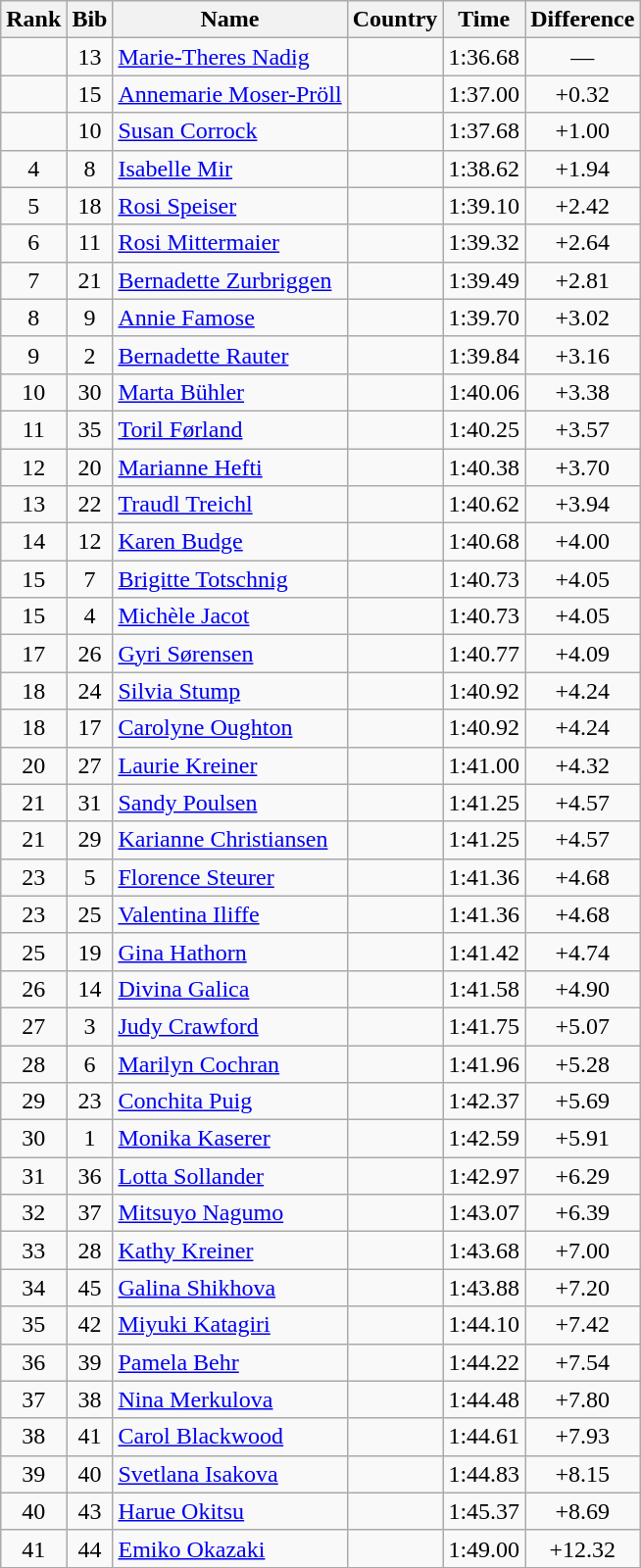<table class="wikitable sortable" style="text-align:center">
<tr>
<th>Rank</th>
<th>Bib</th>
<th>Name</th>
<th>Country</th>
<th>Time</th>
<th>Difference</th>
</tr>
<tr>
<td></td>
<td>13</td>
<td align=left><a href='#'>Marie-Theres Nadig</a></td>
<td align=left></td>
<td>1:36.68</td>
<td>—</td>
</tr>
<tr>
<td></td>
<td>15</td>
<td align=left><a href='#'>Annemarie Moser-Pröll</a></td>
<td align=left></td>
<td>1:37.00</td>
<td>+0.32</td>
</tr>
<tr>
<td></td>
<td>10</td>
<td align=left><a href='#'>Susan Corrock</a></td>
<td align=left></td>
<td>1:37.68</td>
<td>+1.00</td>
</tr>
<tr>
<td>4</td>
<td>8</td>
<td align=left><a href='#'>Isabelle Mir</a></td>
<td align=left></td>
<td>1:38.62</td>
<td>+1.94</td>
</tr>
<tr>
<td>5</td>
<td>18</td>
<td align=left><a href='#'>Rosi Speiser</a></td>
<td align=left></td>
<td>1:39.10</td>
<td>+2.42</td>
</tr>
<tr>
<td>6</td>
<td>11</td>
<td align=left><a href='#'>Rosi Mittermaier</a></td>
<td align=left></td>
<td>1:39.32</td>
<td>+2.64</td>
</tr>
<tr>
<td>7</td>
<td>21</td>
<td align=left><a href='#'>Bernadette Zurbriggen</a></td>
<td align=left></td>
<td>1:39.49</td>
<td>+2.81</td>
</tr>
<tr>
<td>8</td>
<td>9</td>
<td align=left><a href='#'>Annie Famose</a></td>
<td align=left></td>
<td>1:39.70</td>
<td>+3.02</td>
</tr>
<tr>
<td>9</td>
<td>2</td>
<td align=left><a href='#'>Bernadette Rauter</a></td>
<td align=left></td>
<td>1:39.84</td>
<td>+3.16</td>
</tr>
<tr>
<td>10</td>
<td>30</td>
<td align=left><a href='#'>Marta Bühler</a></td>
<td align=left></td>
<td>1:40.06</td>
<td>+3.38</td>
</tr>
<tr>
<td>11</td>
<td>35</td>
<td align=left><a href='#'>Toril Førland</a></td>
<td align=left></td>
<td>1:40.25</td>
<td>+3.57</td>
</tr>
<tr>
<td>12</td>
<td>20</td>
<td align=left><a href='#'>Marianne Hefti</a></td>
<td align=left></td>
<td>1:40.38</td>
<td>+3.70</td>
</tr>
<tr>
<td>13</td>
<td>22</td>
<td align=left><a href='#'>Traudl Treichl</a></td>
<td align=left></td>
<td>1:40.62</td>
<td>+3.94</td>
</tr>
<tr>
<td>14</td>
<td>12</td>
<td align=left><a href='#'>Karen Budge</a></td>
<td align=left></td>
<td>1:40.68</td>
<td>+4.00</td>
</tr>
<tr>
<td>15</td>
<td>7</td>
<td align=left><a href='#'>Brigitte Totschnig</a></td>
<td align=left></td>
<td>1:40.73</td>
<td>+4.05</td>
</tr>
<tr>
<td>15</td>
<td>4</td>
<td align=left><a href='#'>Michèle Jacot</a></td>
<td align=left></td>
<td>1:40.73</td>
<td>+4.05</td>
</tr>
<tr>
<td>17</td>
<td>26</td>
<td align=left><a href='#'>Gyri Sørensen</a></td>
<td align=left></td>
<td>1:40.77</td>
<td>+4.09</td>
</tr>
<tr>
<td>18</td>
<td>24</td>
<td align=left><a href='#'>Silvia Stump</a></td>
<td align=left></td>
<td>1:40.92</td>
<td>+4.24</td>
</tr>
<tr>
<td>18</td>
<td>17</td>
<td align=left><a href='#'>Carolyne Oughton</a></td>
<td align=left></td>
<td>1:40.92</td>
<td>+4.24</td>
</tr>
<tr>
<td>20</td>
<td>27</td>
<td align=left><a href='#'>Laurie Kreiner</a></td>
<td align=left></td>
<td>1:41.00</td>
<td>+4.32</td>
</tr>
<tr>
<td>21</td>
<td>31</td>
<td align=left><a href='#'>Sandy Poulsen</a></td>
<td align=left></td>
<td>1:41.25</td>
<td>+4.57</td>
</tr>
<tr>
<td>21</td>
<td>29</td>
<td align=left><a href='#'>Karianne Christiansen</a></td>
<td align=left></td>
<td>1:41.25</td>
<td>+4.57</td>
</tr>
<tr>
<td>23</td>
<td>5</td>
<td align=left><a href='#'>Florence Steurer</a></td>
<td align=left></td>
<td>1:41.36</td>
<td>+4.68</td>
</tr>
<tr>
<td>23</td>
<td>25</td>
<td align=left><a href='#'>Valentina Iliffe</a></td>
<td align=left></td>
<td>1:41.36</td>
<td>+4.68</td>
</tr>
<tr>
<td>25</td>
<td>19</td>
<td align=left><a href='#'>Gina Hathorn</a></td>
<td align=left></td>
<td>1:41.42</td>
<td>+4.74</td>
</tr>
<tr>
<td>26</td>
<td>14</td>
<td align=left><a href='#'>Divina Galica</a></td>
<td align=left></td>
<td>1:41.58</td>
<td>+4.90</td>
</tr>
<tr>
<td>27</td>
<td>3</td>
<td align=left><a href='#'>Judy Crawford</a></td>
<td align=left></td>
<td>1:41.75</td>
<td>+5.07</td>
</tr>
<tr>
<td>28</td>
<td>6</td>
<td align=left><a href='#'>Marilyn Cochran</a></td>
<td align=left></td>
<td>1:41.96</td>
<td>+5.28</td>
</tr>
<tr>
<td>29</td>
<td>23</td>
<td align=left><a href='#'>Conchita Puig</a></td>
<td align=left></td>
<td>1:42.37</td>
<td>+5.69</td>
</tr>
<tr>
<td>30</td>
<td>1</td>
<td align=left><a href='#'>Monika Kaserer</a></td>
<td align=left></td>
<td>1:42.59</td>
<td>+5.91</td>
</tr>
<tr>
<td>31</td>
<td>36</td>
<td align=left><a href='#'>Lotta Sollander</a></td>
<td align=left></td>
<td>1:42.97</td>
<td>+6.29</td>
</tr>
<tr>
<td>32</td>
<td>37</td>
<td align=left><a href='#'>Mitsuyo Nagumo</a></td>
<td align=left></td>
<td>1:43.07</td>
<td>+6.39</td>
</tr>
<tr>
<td>33</td>
<td>28</td>
<td align=left><a href='#'>Kathy Kreiner</a></td>
<td align=left></td>
<td>1:43.68</td>
<td>+7.00</td>
</tr>
<tr>
<td>34</td>
<td>45</td>
<td align=left><a href='#'>Galina Shikhova</a></td>
<td align=left></td>
<td>1:43.88</td>
<td>+7.20</td>
</tr>
<tr>
<td>35</td>
<td>42</td>
<td align=left><a href='#'>Miyuki Katagiri</a></td>
<td align=left></td>
<td>1:44.10</td>
<td>+7.42</td>
</tr>
<tr>
<td>36</td>
<td>39</td>
<td align=left><a href='#'>Pamela Behr</a></td>
<td align=left></td>
<td>1:44.22</td>
<td>+7.54</td>
</tr>
<tr>
<td>37</td>
<td>38</td>
<td align=left><a href='#'>Nina Merkulova</a></td>
<td align=left></td>
<td>1:44.48</td>
<td>+7.80</td>
</tr>
<tr>
<td>38</td>
<td>41</td>
<td align=left><a href='#'>Carol Blackwood</a></td>
<td align=left></td>
<td>1:44.61</td>
<td>+7.93</td>
</tr>
<tr>
<td>39</td>
<td>40</td>
<td align=left><a href='#'>Svetlana Isakova</a></td>
<td align=left></td>
<td>1:44.83</td>
<td>+8.15</td>
</tr>
<tr>
<td>40</td>
<td>43</td>
<td align=left><a href='#'>Harue Okitsu</a></td>
<td align=left></td>
<td>1:45.37</td>
<td>+8.69</td>
</tr>
<tr>
<td>41</td>
<td>44</td>
<td align=left><a href='#'>Emiko Okazaki</a></td>
<td align=left></td>
<td>1:49.00</td>
<td>+12.32</td>
</tr>
</table>
